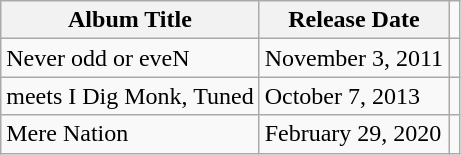<table class="wikitable">
<tr>
<th>Album Title</th>
<th>Release Date</th>
<td></td>
</tr>
<tr>
<td>Never odd or eveN</td>
<td>November 3, 2011</td>
<td></td>
</tr>
<tr>
<td>meets I Dig Monk, Tuned</td>
<td>October 7, 2013</td>
<td></td>
</tr>
<tr>
<td>Mere Nation</td>
<td>February 29, 2020</td>
<td></td>
</tr>
</table>
